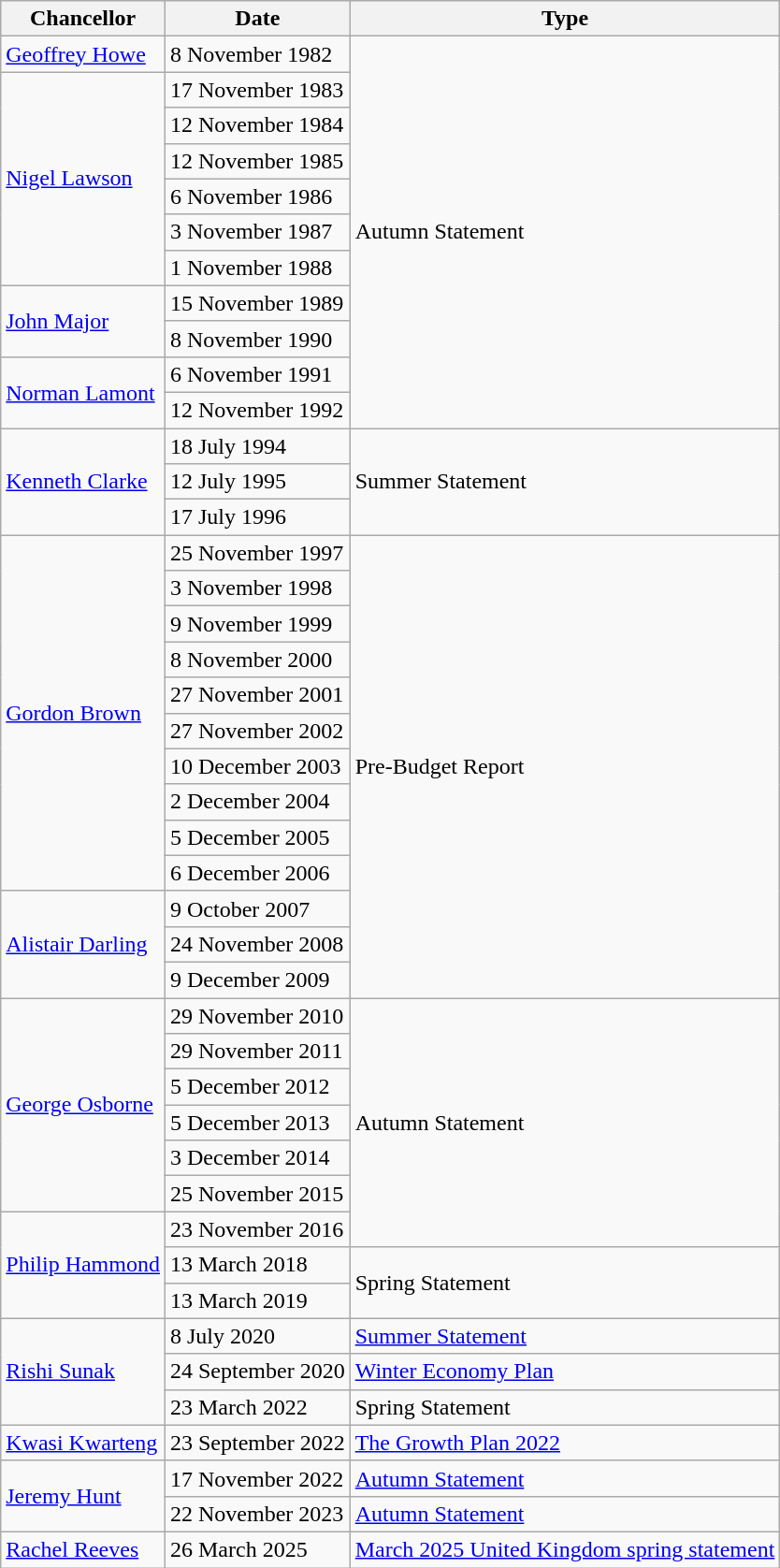<table class="wikitable">
<tr>
<th>Chancellor</th>
<th>Date</th>
<th>Type</th>
</tr>
<tr>
<td><a href='#'>Geoffrey Howe</a></td>
<td>8 November 1982</td>
<td rowspan=11>Autumn Statement</td>
</tr>
<tr>
<td rowspan=6><a href='#'>Nigel Lawson</a></td>
<td>17 November 1983</td>
</tr>
<tr>
<td>12 November 1984</td>
</tr>
<tr>
<td>12 November 1985</td>
</tr>
<tr>
<td>6 November 1986</td>
</tr>
<tr>
<td>3 November 1987</td>
</tr>
<tr>
<td>1 November 1988</td>
</tr>
<tr>
<td rowspan=2><a href='#'>John Major</a></td>
<td>15 November 1989</td>
</tr>
<tr>
<td>8 November 1990</td>
</tr>
<tr>
<td rowspan=2><a href='#'>Norman Lamont</a></td>
<td>6 November 1991</td>
</tr>
<tr>
<td>12 November 1992</td>
</tr>
<tr>
<td rowspan=3><a href='#'>Kenneth Clarke</a></td>
<td>18 July 1994</td>
<td rowspan=3>Summer Statement</td>
</tr>
<tr>
<td>12 July 1995</td>
</tr>
<tr>
<td>17 July 1996</td>
</tr>
<tr>
<td rowspan=10><a href='#'>Gordon Brown</a></td>
<td>25 November 1997</td>
<td rowspan=13>Pre-Budget Report</td>
</tr>
<tr>
<td>3 November 1998</td>
</tr>
<tr>
<td>9 November 1999</td>
</tr>
<tr>
<td>8 November 2000</td>
</tr>
<tr>
<td>27 November 2001</td>
</tr>
<tr>
<td>27 November 2002</td>
</tr>
<tr>
<td>10 December 2003</td>
</tr>
<tr>
<td>2 December 2004</td>
</tr>
<tr>
<td>5 December 2005</td>
</tr>
<tr>
<td>6 December 2006</td>
</tr>
<tr>
<td rowspan=3><a href='#'>Alistair Darling</a></td>
<td>9 October 2007</td>
</tr>
<tr>
<td>24 November 2008</td>
</tr>
<tr>
<td>9 December 2009</td>
</tr>
<tr>
<td rowspan=6><a href='#'>George Osborne</a></td>
<td>29 November 2010</td>
<td rowspan=7>Autumn Statement</td>
</tr>
<tr>
<td>29 November 2011</td>
</tr>
<tr>
<td>5 December 2012</td>
</tr>
<tr>
<td>5 December 2013</td>
</tr>
<tr>
<td>3 December 2014</td>
</tr>
<tr>
<td>25 November 2015</td>
</tr>
<tr>
<td rowspan="3"><a href='#'>Philip Hammond</a></td>
<td>23 November 2016</td>
</tr>
<tr>
<td>13 March 2018</td>
<td rowspan="2">Spring Statement</td>
</tr>
<tr>
<td>13 March 2019</td>
</tr>
<tr>
<td rowspan="3"><a href='#'>Rishi Sunak</a></td>
<td>8 July 2020</td>
<td><a href='#'>Summer Statement</a></td>
</tr>
<tr>
<td>24 September 2020</td>
<td><a href='#'>Winter Economy Plan</a></td>
</tr>
<tr>
<td>23 March 2022</td>
<td>Spring Statement</td>
</tr>
<tr>
<td><a href='#'>Kwasi Kwarteng</a></td>
<td>23 September 2022</td>
<td><a href='#'>The Growth Plan 2022</a></td>
</tr>
<tr>
<td rowspan="2"><a href='#'>Jeremy Hunt</a></td>
<td>17 November 2022</td>
<td><a href='#'>Autumn Statement</a></td>
</tr>
<tr>
<td>22 November 2023</td>
<td><a href='#'>Autumn Statement</a></td>
</tr>
<tr>
<td><a href='#'>Rachel Reeves</a></td>
<td>26 March 2025</td>
<td><a href='#'>March 2025 United Kingdom spring statement</a></td>
</tr>
</table>
